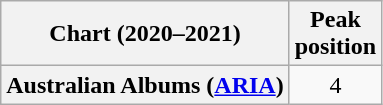<table class="wikitable plainrowheaders" style="text-align:center">
<tr>
<th scope="col">Chart (2020–2021)</th>
<th scope="col">Peak<br>position</th>
</tr>
<tr>
<th scope="row">Australian Albums (<a href='#'>ARIA</a>)</th>
<td>4</td>
</tr>
</table>
